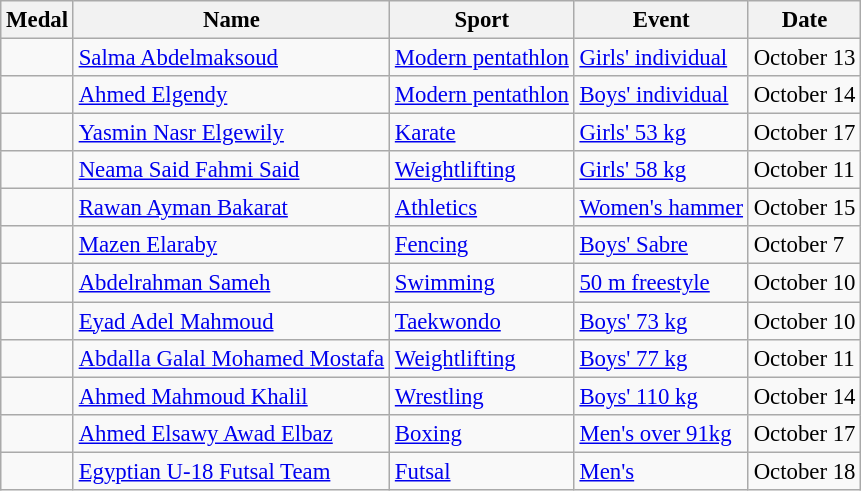<table class="wikitable sortable"  style="font-size:95%">
<tr>
<th>Medal</th>
<th>Name</th>
<th>Sport</th>
<th>Event</th>
<th>Date</th>
</tr>
<tr>
<td></td>
<td><a href='#'>Salma Abdelmaksoud</a></td>
<td><a href='#'>Modern pentathlon</a></td>
<td><a href='#'>Girls' individual</a></td>
<td>October 13</td>
</tr>
<tr>
<td></td>
<td><a href='#'>Ahmed Elgendy</a></td>
<td><a href='#'>Modern pentathlon</a></td>
<td><a href='#'>Boys' individual</a></td>
<td>October 14</td>
</tr>
<tr>
<td></td>
<td><a href='#'>Yasmin Nasr Elgewily</a></td>
<td><a href='#'>Karate</a></td>
<td><a href='#'>Girls' 53 kg</a></td>
<td>October 17</td>
</tr>
<tr>
<td></td>
<td><a href='#'>Neama Said Fahmi Said</a></td>
<td><a href='#'>Weightlifting</a></td>
<td><a href='#'>Girls' 58 kg</a></td>
<td>October 11</td>
</tr>
<tr>
<td></td>
<td><a href='#'>Rawan Ayman Bakarat</a></td>
<td><a href='#'>Athletics</a></td>
<td><a href='#'>Women's hammer</a></td>
<td>October 15</td>
</tr>
<tr>
<td></td>
<td><a href='#'>Mazen Elaraby</a></td>
<td><a href='#'>Fencing</a></td>
<td><a href='#'>Boys' Sabre</a></td>
<td>October 7</td>
</tr>
<tr>
<td></td>
<td><a href='#'>Abdelrahman Sameh</a></td>
<td><a href='#'>Swimming</a></td>
<td><a href='#'>50 m freestyle</a></td>
<td>October 10</td>
</tr>
<tr>
<td></td>
<td><a href='#'>Eyad Adel Mahmoud</a></td>
<td><a href='#'>Taekwondo</a></td>
<td><a href='#'>Boys' 73 kg</a></td>
<td>October 10</td>
</tr>
<tr>
<td></td>
<td><a href='#'>Abdalla Galal Mohamed Mostafa</a></td>
<td><a href='#'>Weightlifting</a></td>
<td><a href='#'>Boys' 77 kg</a></td>
<td>October 11</td>
</tr>
<tr>
<td></td>
<td><a href='#'>Ahmed Mahmoud Khalil</a></td>
<td><a href='#'>Wrestling</a></td>
<td><a href='#'>Boys' 110 kg</a></td>
<td>October 14</td>
</tr>
<tr>
<td></td>
<td><a href='#'>Ahmed Elsawy Awad Elbaz</a></td>
<td><a href='#'>Boxing</a></td>
<td><a href='#'>Men's over 91kg</a></td>
<td>October 17</td>
</tr>
<tr>
<td></td>
<td><a href='#'>Egyptian U-18 Futsal Team</a></td>
<td><a href='#'>Futsal</a></td>
<td><a href='#'>Men's</a></td>
<td>October 18</td>
</tr>
</table>
